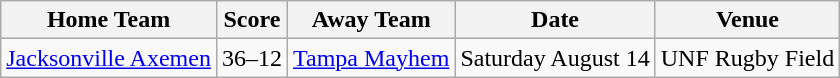<table class="wikitable">
<tr>
<th>Home Team</th>
<th>Score</th>
<th>Away Team</th>
<th>Date</th>
<th>Venue</th>
</tr>
<tr>
<td> <a href='#'>Jacksonville Axemen</a></td>
<td>36–12</td>
<td> <a href='#'>Tampa Mayhem</a></td>
<td>Saturday August 14</td>
<td>UNF Rugby Field</td>
</tr>
</table>
